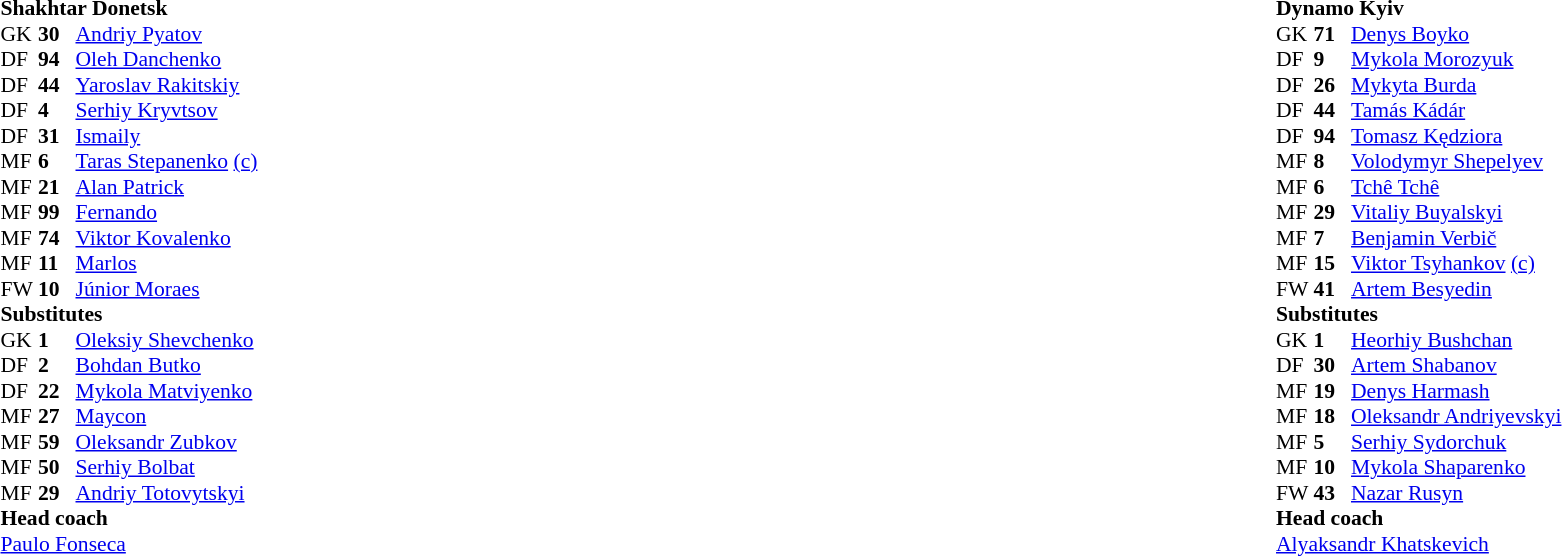<table width="100%">
<tr>
<td valign="top" width="50%"><br><table style="font-size: 90%" cellspacing="0" cellpadding="0">
<tr>
<td colspan="4"><strong>Shakhtar Donetsk</strong></td>
</tr>
<tr>
<th width=25></th>
<th width=25></th>
</tr>
<tr>
<td>GK</td>
<td><strong>30</strong></td>
<td> <a href='#'>Andriy Pyatov</a></td>
</tr>
<tr>
<td>DF</td>
<td><strong>94</strong></td>
<td> <a href='#'>Oleh Danchenko</a></td>
<td></td>
</tr>
<tr>
<td>DF</td>
<td><strong>44</strong></td>
<td> <a href='#'>Yaroslav Rakitskiy</a></td>
</tr>
<tr>
<td>DF</td>
<td><strong>4</strong></td>
<td> <a href='#'>Serhiy Kryvtsov</a></td>
</tr>
<tr>
<td>DF</td>
<td><strong>31</strong></td>
<td> <a href='#'>Ismaily</a></td>
<td></td>
</tr>
<tr>
<td>MF</td>
<td><strong>6</strong></td>
<td> <a href='#'>Taras Stepanenko</a> <a href='#'>(c)</a></td>
</tr>
<tr>
<td>MF</td>
<td><strong>21</strong></td>
<td> <a href='#'>Alan Patrick</a></td>
</tr>
<tr>
<td>MF</td>
<td><strong>99</strong></td>
<td> <a href='#'>Fernando</a></td>
<td></td>
<td></td>
</tr>
<tr>
<td>MF</td>
<td><strong>74</strong></td>
<td> <a href='#'>Viktor Kovalenko</a></td>
<td></td>
<td></td>
</tr>
<tr>
<td>MF</td>
<td><strong>11</strong></td>
<td> <a href='#'>Marlos</a></td>
</tr>
<tr>
<td>FW</td>
<td><strong>10</strong></td>
<td> <a href='#'>Júnior Moraes</a></td>
<td></td>
</tr>
<tr>
<td colspan=3><strong>Substitutes</strong></td>
</tr>
<tr>
<td>GK</td>
<td><strong>1</strong></td>
<td> <a href='#'>Oleksiy Shevchenko</a></td>
</tr>
<tr>
<td>DF</td>
<td><strong>2</strong></td>
<td> <a href='#'>Bohdan Butko</a></td>
</tr>
<tr>
<td>DF</td>
<td><strong>22</strong></td>
<td> <a href='#'>Mykola Matviyenko</a></td>
</tr>
<tr>
<td>MF</td>
<td><strong>27</strong></td>
<td> <a href='#'>Maycon</a></td>
</tr>
<tr>
<td>MF</td>
<td><strong>59</strong></td>
<td> <a href='#'>Oleksandr Zubkov</a></td>
</tr>
<tr>
<td>MF</td>
<td><strong>50</strong></td>
<td> <a href='#'>Serhiy Bolbat</a></td>
<td></td>
<td></td>
</tr>
<tr>
<td>MF</td>
<td><strong>29</strong></td>
<td> <a href='#'>Andriy Totovytskyi</a></td>
<td></td>
<td></td>
</tr>
<tr>
<td colspan=4><strong>Head coach</strong></td>
</tr>
<tr>
<td colspan="4"> <a href='#'>Paulo Fonseca</a></td>
</tr>
</table>
</td>
<td valign="top"></td>
<td valign="top" width="50%"><br><table style="font-size:90%; margin:auto" cellspacing="0" cellpadding="0">
<tr>
<th width="25"></th>
<th width="25"></th>
</tr>
<tr>
<td colspan="4"><strong>Dynamo Kyiv</strong></td>
</tr>
<tr>
<th width=25></th>
<th width=25></th>
</tr>
<tr>
<td>GK</td>
<td><strong>71</strong></td>
<td> <a href='#'>Denys Boyko</a></td>
<td></td>
</tr>
<tr>
<td>DF</td>
<td><strong>9</strong></td>
<td> <a href='#'>Mykola Morozyuk</a></td>
</tr>
<tr>
<td>DF</td>
<td><strong>26</strong></td>
<td> <a href='#'>Mykyta Burda</a></td>
<td></td>
</tr>
<tr>
<td>DF</td>
<td><strong>44</strong></td>
<td> <a href='#'>Tamás Kádár</a></td>
<td></td>
</tr>
<tr>
<td>DF</td>
<td><strong>94</strong></td>
<td> <a href='#'>Tomasz Kędziora</a></td>
<td></td>
</tr>
<tr>
<td>MF</td>
<td><strong>8</strong></td>
<td> <a href='#'>Volodymyr Shepelyev</a></td>
<td></td>
</tr>
<tr>
<td>MF</td>
<td><strong>6</strong></td>
<td> <a href='#'>Tchê Tchê</a></td>
<td></td>
<td></td>
</tr>
<tr>
<td>MF</td>
<td><strong>29</strong></td>
<td> <a href='#'>Vitaliy Buyalskyi</a></td>
<td></td>
<td></td>
</tr>
<tr>
<td>MF</td>
<td><strong>7</strong></td>
<td> <a href='#'>Benjamin Verbič</a></td>
</tr>
<tr>
<td>MF</td>
<td><strong>15</strong></td>
<td> <a href='#'>Viktor Tsyhankov</a> <a href='#'>(c)</a></td>
</tr>
<tr>
<td>FW</td>
<td><strong>41</strong></td>
<td> <a href='#'>Artem Besyedin</a></td>
</tr>
<tr>
<td colspan=3><strong>Substitutes</strong></td>
</tr>
<tr>
<td>GK</td>
<td><strong>1</strong></td>
<td> <a href='#'>Heorhiy Bushchan</a></td>
</tr>
<tr>
<td>DF</td>
<td><strong>30</strong></td>
<td> <a href='#'>Artem Shabanov</a></td>
</tr>
<tr>
<td>MF</td>
<td><strong>19</strong></td>
<td> <a href='#'>Denys Harmash</a></td>
<td></td>
<td></td>
</tr>
<tr>
<td>MF</td>
<td><strong>18</strong></td>
<td> <a href='#'>Oleksandr Andriyevskyi</a></td>
</tr>
<tr>
<td>MF</td>
<td><strong>5</strong></td>
<td> <a href='#'>Serhiy Sydorchuk</a></td>
<td></td>
<td></td>
</tr>
<tr>
<td>MF</td>
<td><strong>10</strong></td>
<td> <a href='#'>Mykola Shaparenko</a></td>
<td></td>
<td></td>
</tr>
<tr>
<td>FW</td>
<td><strong>43</strong></td>
<td> <a href='#'>Nazar Rusyn</a></td>
</tr>
<tr>
<td colspan=4><strong>Head coach</strong></td>
</tr>
<tr>
<td colspan="4"> <a href='#'>Alyaksandr Khatskevich</a></td>
</tr>
</table>
</td>
</tr>
</table>
